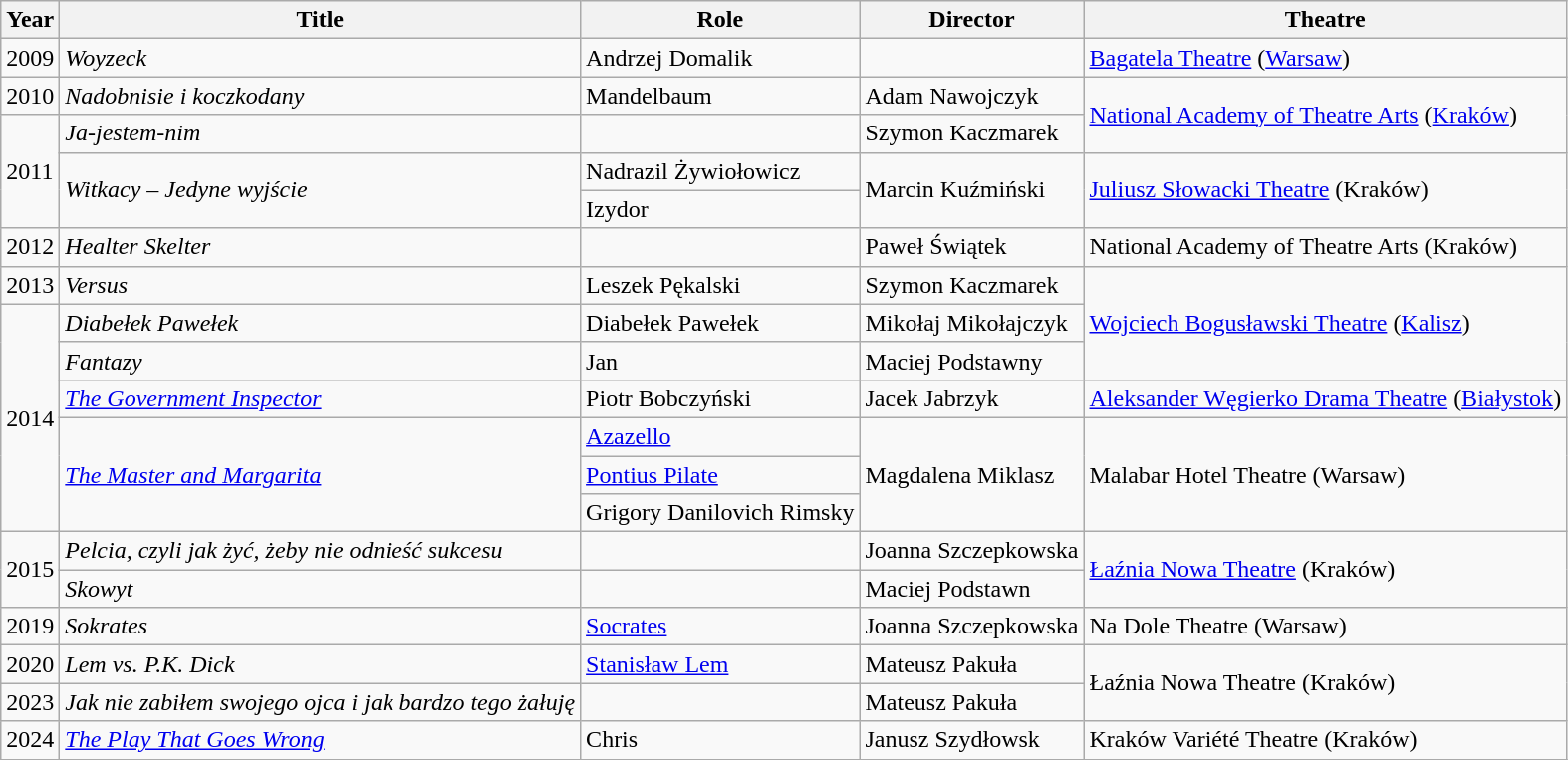<table class="wikitable plainrowheaders sortable">
<tr>
<th scope="col">Year</th>
<th scope="col">Title</th>
<th scope="col">Role</th>
<th scope="col">Director</th>
<th scope="col">Theatre</th>
</tr>
<tr>
<td>2009</td>
<td><em>Woyzeck</em></td>
<td>Andrzej Domalik</td>
<td></td>
<td><a href='#'>Bagatela Theatre</a> (<a href='#'>Warsaw</a>)</td>
</tr>
<tr>
<td>2010</td>
<td><em>Nadobnisie i koczkodany</em></td>
<td>Mandelbaum</td>
<td>Adam Nawojczyk</td>
<td rowspan=2><a href='#'>National Academy of Theatre Arts</a> (<a href='#'>Kraków</a>)</td>
</tr>
<tr>
<td rowspan=3>2011</td>
<td><em>Ja-jestem-nim</em></td>
<td></td>
<td>Szymon Kaczmarek</td>
</tr>
<tr>
<td rowspan=2><em>Witkacy – Jedyne wyjście</em></td>
<td>Nadrazil Żywiołowicz</td>
<td rowspan=2>Marcin Kuźmiński</td>
<td rowspan=2><a href='#'>Juliusz Słowacki Theatre</a> (Kraków)</td>
</tr>
<tr>
<td>Izydor</td>
</tr>
<tr>
<td>2012</td>
<td><em>Healter Skelter</em></td>
<td></td>
<td>Paweł Świątek</td>
<td>National Academy of Theatre Arts (Kraków)</td>
</tr>
<tr>
<td>2013</td>
<td><em>Versus</em></td>
<td>Leszek Pękalski</td>
<td>Szymon Kaczmarek</td>
<td rowspan=3><a href='#'>Wojciech Bogusławski Theatre</a> (<a href='#'>Kalisz</a>)</td>
</tr>
<tr>
<td rowspan=6>2014</td>
<td><em>Diabełek Pawełek</em></td>
<td>Diabełek Pawełek</td>
<td>Mikołaj Mikołajczyk</td>
</tr>
<tr>
<td><em>Fantazy</em></td>
<td>Jan</td>
<td>Maciej Podstawny</td>
</tr>
<tr>
<td><em><a href='#'>The Government Inspector</a></em></td>
<td>Piotr Bobczyński</td>
<td>Jacek Jabrzyk</td>
<td><a href='#'>Aleksander Węgierko Drama Theatre</a> (<a href='#'>Białystok</a>)</td>
</tr>
<tr>
<td rowspan=3><em><a href='#'>The Master and Margarita</a></em></td>
<td><a href='#'>Azazello</a></td>
<td rowspan=3>Magdalena Miklasz</td>
<td rowspan=3>Malabar Hotel Theatre (Warsaw)</td>
</tr>
<tr>
<td><a href='#'>Pontius Pilate</a></td>
</tr>
<tr>
<td>Grigory Danilovich Rimsky</td>
</tr>
<tr>
<td rowspan=2>2015</td>
<td><em>Pelcia, czyli jak żyć, żeby nie odnieść sukcesu</em></td>
<td></td>
<td>Joanna Szczepkowska</td>
<td rowspan=2><a href='#'>Łaźnia Nowa Theatre</a> (Kraków)</td>
</tr>
<tr>
<td><em>Skowyt</em></td>
<td></td>
<td>Maciej Podstawn</td>
</tr>
<tr>
<td>2019</td>
<td><em>Sokrates</em></td>
<td><a href='#'>Socrates</a></td>
<td>Joanna Szczepkowska</td>
<td>Na Dole Theatre (Warsaw)</td>
</tr>
<tr>
<td>2020</td>
<td><em>Lem vs. P.K. Dick</em></td>
<td><a href='#'>Stanisław Lem</a></td>
<td>Mateusz Pakuła</td>
<td rowspan=2>Łaźnia Nowa Theatre (Kraków)</td>
</tr>
<tr>
<td>2023</td>
<td><em>Jak nie zabiłem swojego ojca i jak bardzo tego żałuję</em></td>
<td></td>
<td>Mateusz Pakuła</td>
</tr>
<tr>
<td>2024</td>
<td><em><a href='#'>The Play That Goes Wrong</a></em></td>
<td>Chris</td>
<td>Janusz Szydłowsk</td>
<td>Kraków Variété Theatre (Kraków)</td>
</tr>
<tr>
</tr>
</table>
